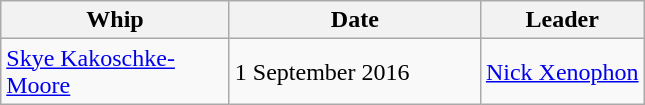<table class=wikitable>
<tr>
<th width=145px>Whip</th>
<th width=160px>Date</th>
<th>Leader</th>
</tr>
<tr>
<td><a href='#'>Skye Kakoschke-Moore</a></td>
<td>1 September 2016</td>
<td><a href='#'>Nick Xenophon</a></td>
</tr>
</table>
